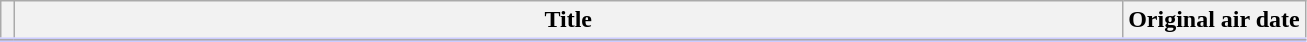<table class="wikitable">
<tr style="border-bottom: 3px solid #CCF;">
<th style="width:1%;"></th>
<th>Title</th>
<th style="width:14%;">Original air date</th>
</tr>
<tr>
</tr>
</table>
